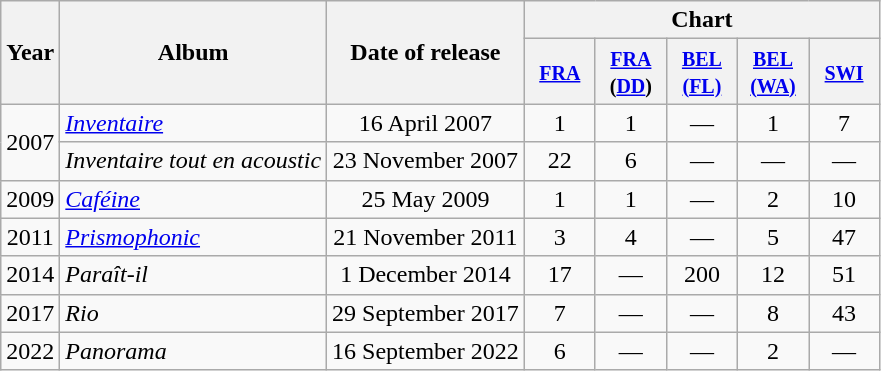<table class="wikitable">
<tr>
<th align="center" rowspan="2">Year</th>
<th align="center" rowspan="2">Album</th>
<th align="center" rowspan="2">Date of release</th>
<th align="center" colspan="5">Chart</th>
</tr>
<tr>
<th width="40"><small><a href='#'>FRA</a></small><br></th>
<th width="40"><small><a href='#'>FRA</a> <br>(<a href='#'>DD</a>)</small></th>
<th width="40"><small><a href='#'>BEL<br>(FL)</a></small><br></th>
<th width="40"><small><a href='#'>BEL<br>(WA)</a></small><br></th>
<th width="40"><small><a href='#'>SWI</a></small><br></th>
</tr>
<tr>
<td align="center" rowspan="2">2007</td>
<td><em><a href='#'>Inventaire</a></em></td>
<td align="center">16 April 2007</td>
<td align="center">1</td>
<td align="center">1</td>
<td align="center">—</td>
<td align="center">1</td>
<td align="center">7</td>
</tr>
<tr>
<td><em>Inventaire tout en acoustic</em></td>
<td align="center">23 November 2007</td>
<td align="center">22</td>
<td align="center">6</td>
<td align="center">—</td>
<td align="center">—</td>
<td align="center">—</td>
</tr>
<tr>
<td align="center">2009</td>
<td><em><a href='#'>Caféine</a></em></td>
<td align="center">25 May 2009</td>
<td align="center">1</td>
<td align="center">1</td>
<td align="center">—</td>
<td align="center">2</td>
<td align="center">10</td>
</tr>
<tr>
<td align="center">2011</td>
<td><em><a href='#'>Prismophonic</a></em></td>
<td align="center">21 November 2011</td>
<td align="center">3</td>
<td align="center">4</td>
<td align="center">—</td>
<td align="center">5</td>
<td align="center">47</td>
</tr>
<tr>
<td align="center">2014</td>
<td><em>Paraît-il</em></td>
<td align="center">1 December 2014</td>
<td align="center">17</td>
<td align="center">—</td>
<td align="center">200</td>
<td align="center">12</td>
<td align="center">51</td>
</tr>
<tr>
<td align="center">2017</td>
<td><em>Rio</em></td>
<td align="center">29 September 2017</td>
<td align="center">7</td>
<td align="center">—</td>
<td align="center">—</td>
<td align="center">8</td>
<td align="center">43</td>
</tr>
<tr>
<td align="center">2022</td>
<td><em>Panorama</em></td>
<td align="center">16 September 2022</td>
<td align="center">6</td>
<td align="center">—</td>
<td align="center">—</td>
<td align="center">2</td>
<td align="center">—</td>
</tr>
</table>
